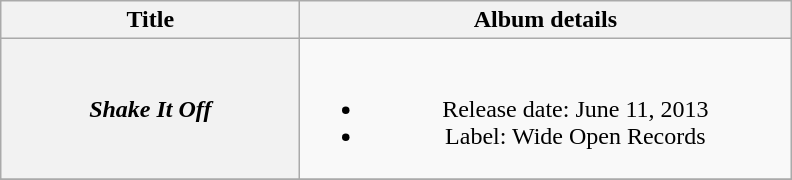<table class="wikitable plainrowheaders" style="text-align:center;">
<tr>
<th style="width:12em;">Title</th>
<th style="width:20em;">Album details</th>
</tr>
<tr>
<th scope="row"><em>Shake It Off</em></th>
<td><br><ul><li>Release date: June 11, 2013</li><li>Label: Wide Open Records</li></ul></td>
</tr>
<tr>
</tr>
</table>
